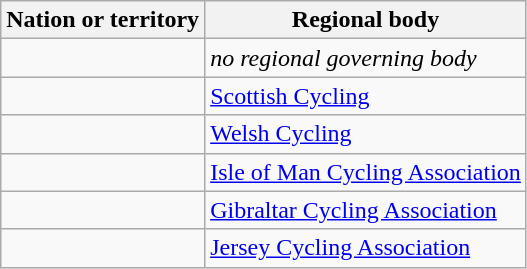<table class="wikitable">
<tr>
<th>Nation or territory</th>
<th>Regional body</th>
</tr>
<tr>
<td></td>
<td><em>no regional governing body</em></td>
</tr>
<tr>
<td></td>
<td><a href='#'>Scottish Cycling</a></td>
</tr>
<tr>
<td></td>
<td><a href='#'>Welsh Cycling</a></td>
</tr>
<tr>
<td></td>
<td><a href='#'>Isle of Man Cycling Association</a></td>
</tr>
<tr>
<td></td>
<td><a href='#'>Gibraltar Cycling Association</a></td>
</tr>
<tr>
<td></td>
<td><a href='#'>Jersey Cycling Association</a></td>
</tr>
</table>
